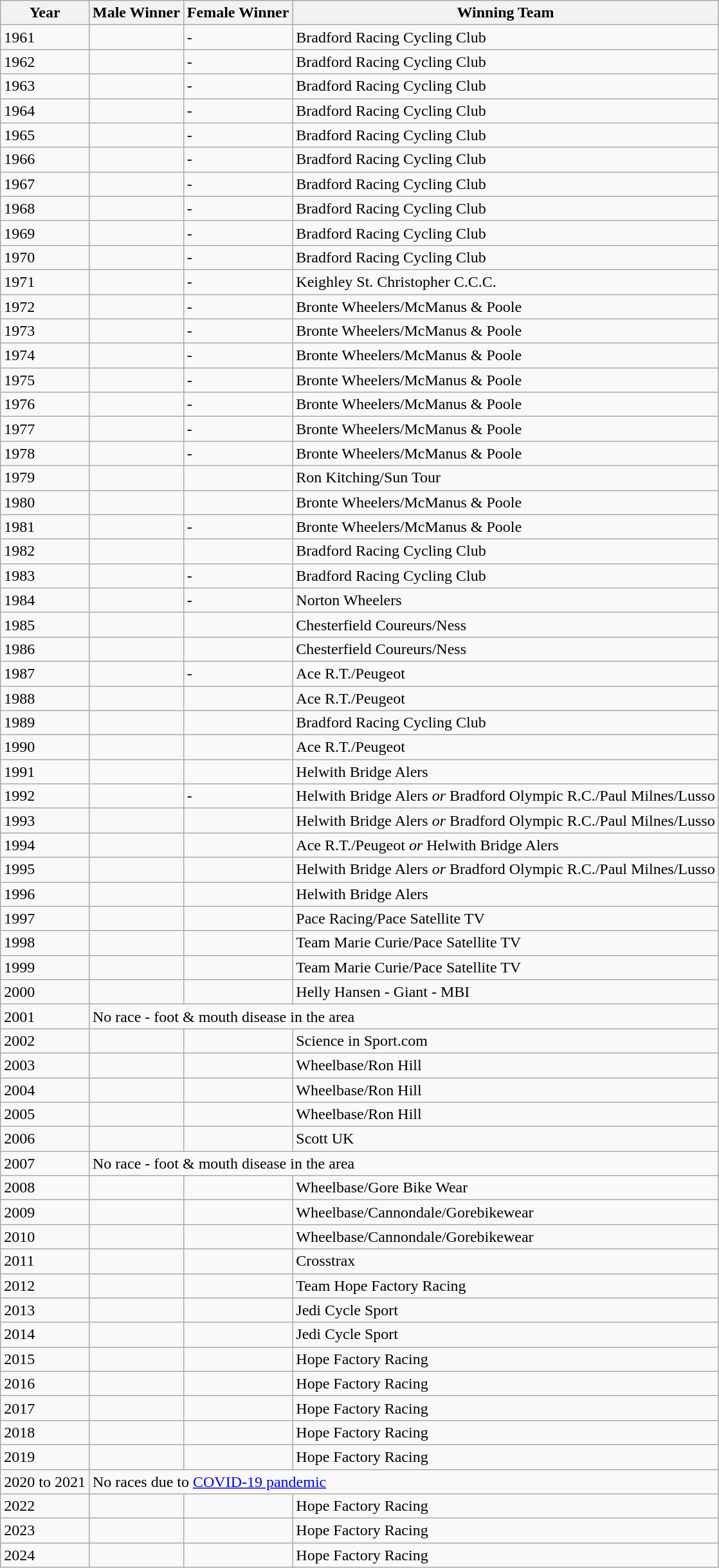<table class="wikitable">
<tr>
<th>Year</th>
<th>Male Winner</th>
<th>Female Winner</th>
<th>Winning Team</th>
</tr>
<tr>
<td>1961</td>
<td></td>
<td>-</td>
<td>Bradford Racing Cycling Club</td>
</tr>
<tr>
<td>1962</td>
<td></td>
<td>-</td>
<td>Bradford Racing Cycling Club</td>
</tr>
<tr>
<td>1963</td>
<td></td>
<td>-</td>
<td>Bradford Racing Cycling Club</td>
</tr>
<tr>
<td>1964</td>
<td></td>
<td>-</td>
<td>Bradford Racing Cycling Club</td>
</tr>
<tr>
<td>1965</td>
<td></td>
<td>-</td>
<td>Bradford Racing Cycling Club</td>
</tr>
<tr>
<td>1966</td>
<td></td>
<td>-</td>
<td>Bradford Racing Cycling Club</td>
</tr>
<tr>
<td>1967</td>
<td></td>
<td>-</td>
<td>Bradford Racing Cycling Club</td>
</tr>
<tr>
<td>1968</td>
<td></td>
<td>-</td>
<td>Bradford Racing Cycling Club</td>
</tr>
<tr>
<td>1969</td>
<td></td>
<td>-</td>
<td>Bradford Racing Cycling Club</td>
</tr>
<tr>
<td>1970</td>
<td></td>
<td>-</td>
<td>Bradford Racing Cycling Club</td>
</tr>
<tr>
<td>1971</td>
<td></td>
<td>-</td>
<td>Keighley St. Christopher C.C.C.</td>
</tr>
<tr>
<td>1972</td>
<td></td>
<td>-</td>
<td>Bronte Wheelers/McManus & Poole</td>
</tr>
<tr>
<td>1973</td>
<td></td>
<td>-</td>
<td>Bronte Wheelers/McManus & Poole</td>
</tr>
<tr>
<td>1974</td>
<td></td>
<td>-</td>
<td>Bronte Wheelers/McManus & Poole</td>
</tr>
<tr>
<td>1975</td>
<td></td>
<td>-</td>
<td>Bronte Wheelers/McManus & Poole</td>
</tr>
<tr>
<td>1976</td>
<td></td>
<td>-</td>
<td>Bronte Wheelers/McManus & Poole</td>
</tr>
<tr>
<td>1977</td>
<td></td>
<td>-</td>
<td>Bronte Wheelers/McManus & Poole</td>
</tr>
<tr>
<td>1978</td>
<td></td>
<td>-</td>
<td>Bronte Wheelers/McManus & Poole</td>
</tr>
<tr>
<td>1979</td>
<td></td>
<td></td>
<td>Ron Kitching/Sun Tour</td>
</tr>
<tr>
<td>1980</td>
<td></td>
<td></td>
<td>Bronte Wheelers/McManus & Poole</td>
</tr>
<tr>
<td>1981</td>
<td></td>
<td>-</td>
<td>Bronte Wheelers/McManus & Poole</td>
</tr>
<tr>
<td>1982</td>
<td></td>
<td></td>
<td>Bradford Racing Cycling Club</td>
</tr>
<tr>
<td>1983</td>
<td></td>
<td>-</td>
<td>Bradford Racing Cycling Club</td>
</tr>
<tr>
<td>1984</td>
<td></td>
<td>-</td>
<td>Norton Wheelers</td>
</tr>
<tr>
<td>1985</td>
<td></td>
<td></td>
<td>Chesterfield Coureurs/Ness</td>
</tr>
<tr>
<td>1986</td>
<td></td>
<td></td>
<td>Chesterfield Coureurs/Ness</td>
</tr>
<tr>
<td>1987</td>
<td></td>
<td>-</td>
<td>Ace R.T./Peugeot</td>
</tr>
<tr>
<td>1988</td>
<td></td>
<td></td>
<td>Ace R.T./Peugeot</td>
</tr>
<tr>
<td>1989</td>
<td></td>
<td></td>
<td>Bradford Racing Cycling Club</td>
</tr>
<tr>
<td>1990</td>
<td></td>
<td></td>
<td>Ace R.T./Peugeot</td>
</tr>
<tr>
<td>1991</td>
<td></td>
<td></td>
<td>Helwith Bridge Alers</td>
</tr>
<tr>
<td>1992</td>
<td></td>
<td>-</td>
<td>Helwith Bridge Alers <em>or</em> Bradford Olympic R.C./Paul Milnes/Lusso</td>
</tr>
<tr>
<td>1993</td>
<td></td>
<td></td>
<td>Helwith Bridge Alers <em>or</em> Bradford Olympic R.C./Paul Milnes/Lusso</td>
</tr>
<tr>
<td>1994</td>
<td></td>
<td></td>
<td>Ace R.T./Peugeot <em>or</em> Helwith Bridge Alers</td>
</tr>
<tr>
<td>1995</td>
<td></td>
<td></td>
<td>Helwith Bridge Alers <em>or</em> Bradford Olympic R.C./Paul Milnes/Lusso</td>
</tr>
<tr>
<td>1996</td>
<td></td>
<td></td>
<td>Helwith Bridge Alers</td>
</tr>
<tr>
<td>1997</td>
<td></td>
<td></td>
<td>Pace Racing/Pace Satellite TV</td>
</tr>
<tr>
<td>1998</td>
<td></td>
<td></td>
<td>Team Marie Curie/Pace Satellite TV</td>
</tr>
<tr>
<td>1999</td>
<td></td>
<td></td>
<td>Team Marie Curie/Pace Satellite TV</td>
</tr>
<tr>
<td>2000</td>
<td></td>
<td></td>
<td>Helly Hansen - Giant - MBI</td>
</tr>
<tr>
<td>2001</td>
<td colspan=3>No race - foot & mouth disease in the area</td>
</tr>
<tr>
<td>2002</td>
<td></td>
<td></td>
<td>Science in Sport.com</td>
</tr>
<tr>
<td>2003</td>
<td></td>
<td></td>
<td>Wheelbase/Ron Hill</td>
</tr>
<tr>
<td>2004</td>
<td></td>
<td></td>
<td>Wheelbase/Ron Hill</td>
</tr>
<tr>
<td>2005</td>
<td></td>
<td></td>
<td>Wheelbase/Ron Hill</td>
</tr>
<tr>
<td>2006</td>
<td></td>
<td></td>
<td>Scott UK</td>
</tr>
<tr>
<td>2007</td>
<td colspan=3>No race - foot & mouth disease in the area</td>
</tr>
<tr>
<td>2008</td>
<td></td>
<td></td>
<td>Wheelbase/Gore Bike Wear</td>
</tr>
<tr>
<td>2009</td>
<td></td>
<td></td>
<td>Wheelbase/Cannondale/Gorebikewear</td>
</tr>
<tr>
<td>2010</td>
<td></td>
<td></td>
<td>Wheelbase/Cannondale/Gorebikewear</td>
</tr>
<tr>
<td>2011</td>
<td></td>
<td></td>
<td>Crosstrax</td>
</tr>
<tr>
<td>2012</td>
<td></td>
<td></td>
<td>Team Hope Factory Racing</td>
</tr>
<tr>
<td>2013</td>
<td></td>
<td></td>
<td>Jedi Cycle Sport</td>
</tr>
<tr>
<td>2014</td>
<td></td>
<td></td>
<td>Jedi Cycle Sport</td>
</tr>
<tr>
<td>2015</td>
<td></td>
<td></td>
<td>Hope Factory Racing</td>
</tr>
<tr>
<td>2016</td>
<td></td>
<td></td>
<td>Hope Factory Racing</td>
</tr>
<tr>
<td>2017</td>
<td></td>
<td></td>
<td>Hope Factory Racing</td>
</tr>
<tr>
<td>2018</td>
<td></td>
<td></td>
<td>Hope Factory Racing</td>
</tr>
<tr>
<td>2019</td>
<td></td>
<td></td>
<td>Hope Factory Racing</td>
</tr>
<tr>
<td>2020  to 2021</td>
<td colspan=3>No races due to <a href='#'>COVID-19 pandemic</a></td>
</tr>
<tr>
<td>2022</td>
<td></td>
<td></td>
<td>Hope Factory Racing</td>
</tr>
<tr>
<td>2023</td>
<td></td>
<td></td>
<td>Hope Factory Racing</td>
</tr>
<tr>
<td>2024</td>
<td></td>
<td></td>
<td>Hope Factory Racing</td>
</tr>
</table>
